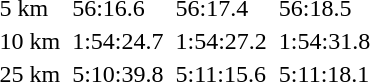<table>
<tr>
<td>5 km<br></td>
<td></td>
<td>56:16.6</td>
<td></td>
<td>56:17.4</td>
<td></td>
<td>56:18.5</td>
</tr>
<tr>
<td>10 km<br></td>
<td></td>
<td>1:54:24.7</td>
<td></td>
<td>1:54:27.2</td>
<td></td>
<td>1:54:31.8</td>
</tr>
<tr>
<td>25 km<br></td>
<td></td>
<td>5:10:39.8</td>
<td></td>
<td>5:11:15.6</td>
<td></td>
<td>5:11:18.1</td>
</tr>
</table>
